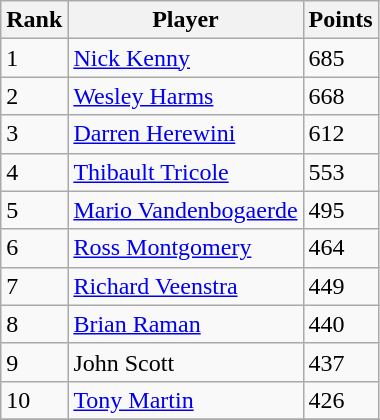<table class="wikitable">
<tr>
<th>Rank</th>
<th>Player</th>
<th>Points</th>
</tr>
<tr>
<td>1</td>
<td> <a href='#'>Nick Kenny</a></td>
<td>685</td>
</tr>
<tr>
<td>2</td>
<td> <a href='#'>Wesley Harms</a></td>
<td>668</td>
</tr>
<tr>
<td>3</td>
<td> <a href='#'>Darren Herewini</a></td>
<td>612</td>
</tr>
<tr>
<td>4</td>
<td> <a href='#'>Thibault Tricole</a></td>
<td>553</td>
</tr>
<tr>
<td>5</td>
<td> <a href='#'>Mario Vandenbogaerde</a></td>
<td>495</td>
</tr>
<tr>
<td>6</td>
<td> <a href='#'>Ross Montgomery</a></td>
<td>464</td>
</tr>
<tr>
<td>7</td>
<td> <a href='#'>Richard Veenstra</a></td>
<td>449</td>
</tr>
<tr>
<td>8</td>
<td> <a href='#'>Brian Raman</a></td>
<td>440</td>
</tr>
<tr>
<td>9</td>
<td> John Scott</td>
<td>437</td>
</tr>
<tr>
<td>10</td>
<td> <a href='#'>Tony Martin</a></td>
<td>426</td>
</tr>
<tr>
</tr>
</table>
